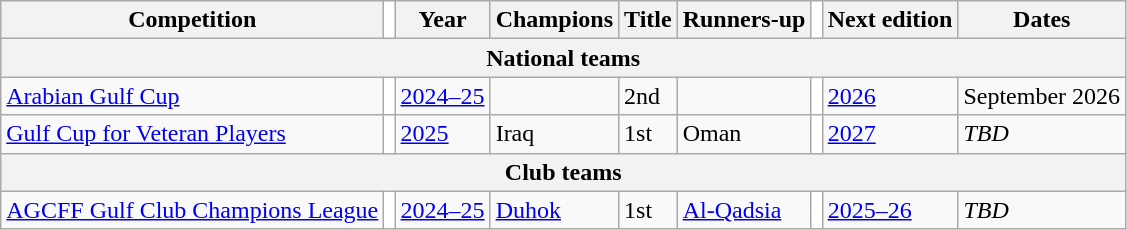<table class="wikitable sortable">
<tr>
<th>Competition</th>
<td width="1%" rowspan=1 style="background-color:#ffffff;"></td>
<th>Year</th>
<th>Champions</th>
<th>Title</th>
<th>Runners-up</th>
<td width="1%" rowspan=1 style="background-color:#ffffff;"></td>
<th>Next edition</th>
<th>Dates</th>
</tr>
<tr>
<th colspan=9>National teams</th>
</tr>
<tr>
<td><a href='#'>Arabian Gulf Cup</a></td>
<td style="background-color:#ffffff;" width="1%"></td>
<td><a href='#'>2024–25</a></td>
<td></td>
<td>2nd</td>
<td></td>
<td style="background-color:#ffffff;" width="1%"></td>
<td><a href='#'>2026</a></td>
<td>September 2026</td>
</tr>
<tr>
<td><a href='#'>Gulf Cup for Veteran Players</a></td>
<td style="background-color:#ffffff;" width="1%"></td>
<td><a href='#'>2025</a></td>
<td> Iraq</td>
<td>1st</td>
<td> Oman</td>
<td style="background-color:#ffffff;" width="1%"></td>
<td><a href='#'>2027</a></td>
<td><em>TBD</em></td>
</tr>
<tr>
<th colspan=9>Club teams</th>
</tr>
<tr>
<td><a href='#'>AGCFF Gulf Club Champions League</a></td>
<td style="background-color:#ffffff;" width="1%"></td>
<td><a href='#'>2024–25</a></td>
<td> <a href='#'>Duhok</a></td>
<td>1st</td>
<td> <a href='#'>Al-Qadsia</a></td>
<td style="background-color:#ffffff;" width="1%"></td>
<td><a href='#'>2025–26</a></td>
<td><em>TBD</em></td>
</tr>
</table>
